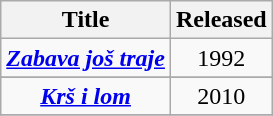<table class="wikitable" style="text-align:center">
<tr>
<th>Title</th>
<th>Released</th>
</tr>
<tr>
<td><strong><em><a href='#'>Zabava još traje</a></em></strong></td>
<td>1992</td>
</tr>
<tr>
</tr>
<tr>
<td><strong><em><a href='#'>Krš i lom</a></em></strong></td>
<td>2010</td>
</tr>
<tr>
</tr>
</table>
